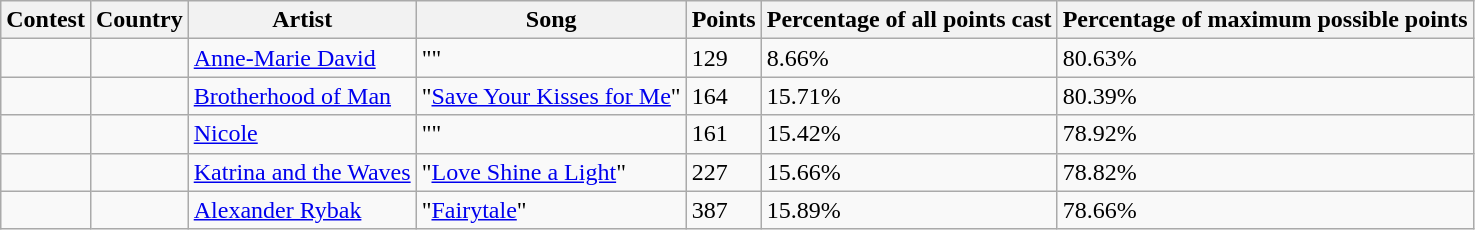<table class="wikitable sortable">
<tr>
<th scope="col">Contest</th>
<th scope="col">Country</th>
<th scope="col">Artist</th>
<th scope="col">Song</th>
<th scope="col">Points</th>
<th scope="col">Percentage of all points cast</th>
<th scope="col">Percentage of maximum possible points</th>
</tr>
<tr>
<td></td>
<td></td>
<td><a href='#'>Anne-Marie David</a></td>
<td>""</td>
<td>129</td>
<td>8.66%</td>
<td>80.63%</td>
</tr>
<tr>
<td></td>
<td></td>
<td><a href='#'>Brotherhood of Man</a></td>
<td>"<a href='#'>Save Your Kisses for Me</a>"</td>
<td>164</td>
<td>15.71%</td>
<td>80.39%</td>
</tr>
<tr>
<td></td>
<td></td>
<td><a href='#'>Nicole</a></td>
<td>""</td>
<td>161</td>
<td>15.42%</td>
<td>78.92%</td>
</tr>
<tr>
<td></td>
<td></td>
<td><a href='#'>Katrina and the Waves</a></td>
<td>"<a href='#'>Love Shine a Light</a>"</td>
<td>227</td>
<td>15.66%</td>
<td>78.82%</td>
</tr>
<tr>
<td></td>
<td></td>
<td><a href='#'>Alexander Rybak</a></td>
<td>"<a href='#'>Fairytale</a>"</td>
<td>387</td>
<td>15.89%</td>
<td>78.66%</td>
</tr>
</table>
